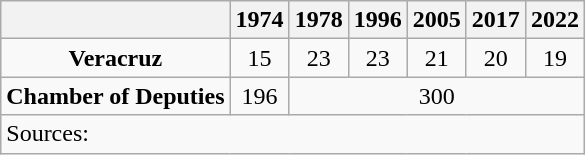<table class="wikitable" style="text-align: center">
<tr>
<th></th>
<th>1974</th>
<th>1978</th>
<th>1996</th>
<th>2005</th>
<th>2017</th>
<th>2022</th>
</tr>
<tr>
<td><strong>Veracruz</strong></td>
<td>15</td>
<td>23</td>
<td>23</td>
<td>21</td>
<td>20</td>
<td>19</td>
</tr>
<tr>
<td><strong>Chamber of Deputies</strong></td>
<td>196</td>
<td colspan=5>300</td>
</tr>
<tr>
<td colspan=7 style="text-align: left">Sources: </td>
</tr>
</table>
